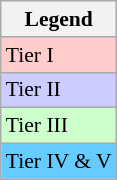<table class="wikitable" style="font-size:90%;">
<tr>
<th>Legend</th>
</tr>
<tr style="background:#fcc;">
<td>Tier I</td>
</tr>
<tr style="background:#ccf;">
<td>Tier II</td>
</tr>
<tr style="background:#cfc;">
<td>Tier III</td>
</tr>
<tr style="background:#6cf;">
<td>Tier IV & V</td>
</tr>
</table>
